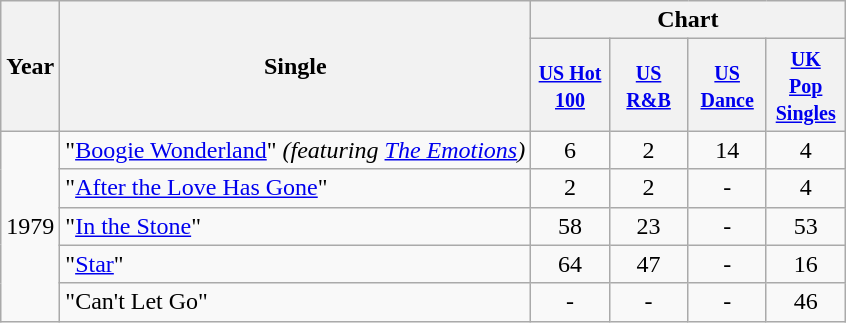<table class="wikitable">
<tr>
<th rowspan="2">Year</th>
<th rowspan="2">Single</th>
<th colspan="4">Chart</th>
</tr>
<tr>
<th width="45"><small><a href='#'>US Hot 100</a></small></th>
<th width="45"><small><a href='#'>US R&B</a></small></th>
<th width="45"><small><a href='#'>US Dance</a></small></th>
<th width="45"><small><a href='#'>UK Pop Singles</a></small></th>
</tr>
<tr>
<td rowspan="5">1979</td>
<td>"<a href='#'>Boogie Wonderland</a>" <em>(featuring <a href='#'>The Emotions</a>)</em></td>
<td align="center">6</td>
<td align="center">2</td>
<td align="center">14</td>
<td align="center">4</td>
</tr>
<tr>
<td>"<a href='#'>After the Love Has Gone</a>"</td>
<td align="center">2</td>
<td align="center">2</td>
<td align="center">-</td>
<td align="center">4</td>
</tr>
<tr>
<td>"<a href='#'>In the Stone</a>"</td>
<td align="center">58</td>
<td align="center">23</td>
<td align="center">-</td>
<td align="center">53</td>
</tr>
<tr>
<td>"<a href='#'>Star</a>"</td>
<td align="center">64</td>
<td align="center">47</td>
<td align="center">-</td>
<td align="center">16</td>
</tr>
<tr>
<td>"Can't Let Go"</td>
<td align="center">-</td>
<td align="center">-</td>
<td align="center">-</td>
<td align="center">46</td>
</tr>
</table>
